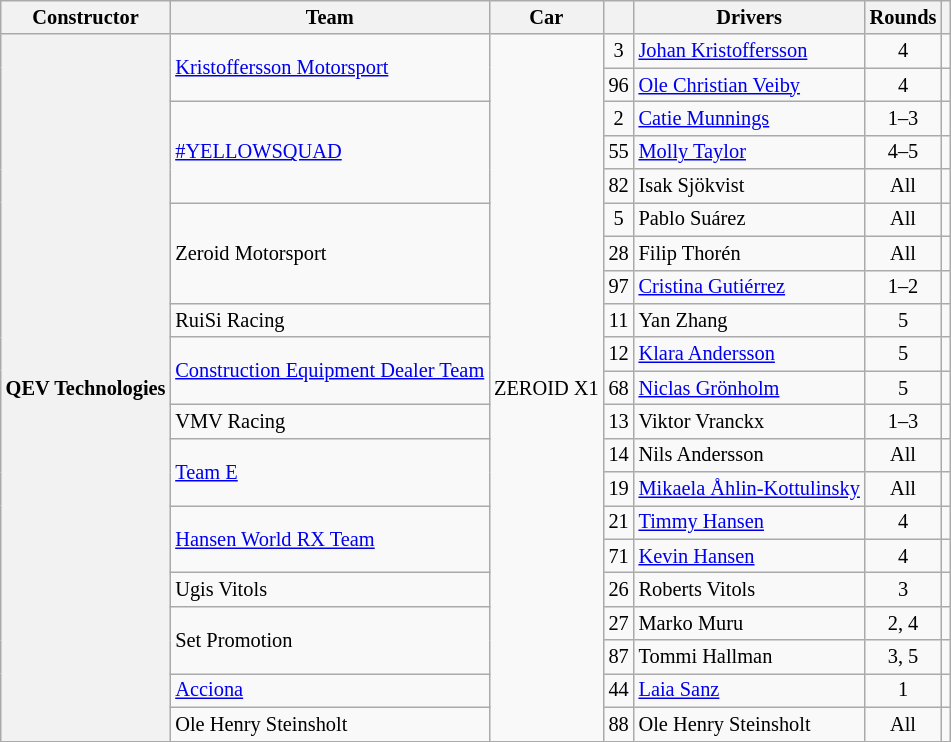<table class="wikitable" style="font-size:85%;">
<tr>
<th>Constructor</th>
<th>Team</th>
<th>Car</th>
<th></th>
<th>Drivers</th>
<th>Rounds</th>
<th></th>
</tr>
<tr>
<th rowspan="21">QEV Technologies</th>
<td rowspan="2"> <a href='#'>Kristoffersson Motorsport</a></td>
<td rowspan="21">ZEROID X1</td>
<td align="center">3</td>
<td> <a href='#'>Johan Kristoffersson</a></td>
<td align="center">4</td>
<td align="center"></td>
</tr>
<tr>
<td align="center">96</td>
<td> <a href='#'>Ole Christian Veiby</a></td>
<td align="center">4</td>
<td align="center"></td>
</tr>
<tr>
<td rowspan="3"> <a href='#'>#YELLOWSQUAD</a></td>
<td align="center">2</td>
<td> <a href='#'>Catie Munnings</a></td>
<td align="center">1–3</td>
<td align="center"></td>
</tr>
<tr>
<td align="center">55</td>
<td> <a href='#'>Molly Taylor</a></td>
<td align="center">4–5</td>
<td align="center"></td>
</tr>
<tr>
<td align="center">82</td>
<td> Isak Sjökvist</td>
<td align="center">All</td>
<td align="center"></td>
</tr>
<tr>
<td rowspan="3"> Zeroid Motorsport</td>
<td align="center">5</td>
<td> Pablo Suárez</td>
<td align="center">All</td>
<td align="center"></td>
</tr>
<tr>
<td align="center">28</td>
<td> Filip Thorén</td>
<td align="center">All</td>
<td align="center"></td>
</tr>
<tr>
<td align="center">97</td>
<td> <a href='#'>Cristina Gutiérrez</a></td>
<td align="center">1–2</td>
<td align="center"></td>
</tr>
<tr>
<td> RuiSi Racing</td>
<td align="center">11</td>
<td> Yan Zhang</td>
<td align="center">5</td>
<td align="center"></td>
</tr>
<tr>
<td rowspan="2"> <a href='#'>Construction Equipment Dealer Team</a></td>
<td align="center">12</td>
<td> <a href='#'>Klara Andersson</a></td>
<td align="center">5</td>
<td align="center"></td>
</tr>
<tr>
<td align="center">68</td>
<td> <a href='#'>Niclas Grönholm</a></td>
<td align="center">5</td>
<td align="center"></td>
</tr>
<tr>
<td> VMV Racing</td>
<td align="center">13</td>
<td> Viktor Vranckx</td>
<td align="center">1–3</td>
<td align="center"></td>
</tr>
<tr>
<td rowspan="2"> <a href='#'>Team E</a></td>
<td align="center">14</td>
<td> Nils Andersson</td>
<td align="center">All</td>
<td align="center"></td>
</tr>
<tr>
<td align="center">19</td>
<td> <a href='#'>Mikaela Åhlin-Kottulinsky</a></td>
<td align="center">All</td>
<td align="center"></td>
</tr>
<tr>
<td rowspan="2"> <a href='#'>Hansen World RX Team</a></td>
<td align="center">21</td>
<td> <a href='#'>Timmy Hansen</a></td>
<td align="center">4</td>
<td align="center"></td>
</tr>
<tr>
<td align="center">71</td>
<td> <a href='#'>Kevin Hansen</a></td>
<td align="center">4</td>
<td align="center"></td>
</tr>
<tr>
<td> Ugis Vitols</td>
<td align="center">26</td>
<td> Roberts Vitols</td>
<td align="center">3</td>
<td align="center"></td>
</tr>
<tr>
<td rowspan="2"> Set Promotion</td>
<td align="center">27</td>
<td> Marko Muru</td>
<td align="center">2, 4</td>
<td align="center"></td>
</tr>
<tr>
<td align="center">87</td>
<td> Tommi Hallman</td>
<td align="center">3, 5</td>
<td align="center"></td>
</tr>
<tr>
<td> <a href='#'>Acciona</a></td>
<td align="center">44</td>
<td> <a href='#'>Laia Sanz</a></td>
<td align="center">1</td>
<td align="center"></td>
</tr>
<tr>
<td> Ole Henry Steinsholt</td>
<td align="center">88</td>
<td> Ole Henry Steinsholt</td>
<td align="center">All</td>
<td align="center"></td>
</tr>
</table>
